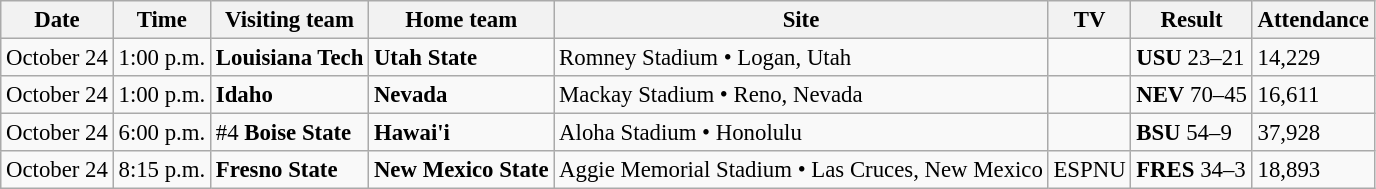<table class="wikitable" style="font-size:95%;">
<tr>
<th>Date</th>
<th>Time</th>
<th>Visiting team</th>
<th>Home team</th>
<th>Site</th>
<th>TV</th>
<th>Result</th>
<th>Attendance</th>
</tr>
<tr bgcolor=>
<td>October 24</td>
<td>1:00 p.m.</td>
<td><strong>Louisiana Tech</strong></td>
<td><strong>Utah State</strong></td>
<td>Romney Stadium • Logan, Utah</td>
<td></td>
<td><strong>USU</strong> 23–21</td>
<td>14,229</td>
</tr>
<tr bgcolor=>
<td>October 24</td>
<td>1:00 p.m.</td>
<td><strong>Idaho</strong></td>
<td><strong>Nevada</strong></td>
<td>Mackay Stadium • Reno, Nevada</td>
<td></td>
<td><strong>NEV</strong> 70–45</td>
<td>16,611</td>
</tr>
<tr bgcolor=>
<td>October 24</td>
<td>6:00 p.m.</td>
<td>#4 <strong>Boise State</strong></td>
<td><strong>Hawai'i</strong></td>
<td>Aloha Stadium • Honolulu</td>
<td></td>
<td><strong>BSU</strong> 54–9</td>
<td>37,928</td>
</tr>
<tr bgcolor=>
<td>October 24</td>
<td>8:15 p.m.</td>
<td><strong>Fresno State</strong></td>
<td><strong>New Mexico State</strong></td>
<td>Aggie Memorial Stadium • Las Cruces, New Mexico</td>
<td>ESPNU</td>
<td><strong>FRES</strong> 34–3</td>
<td>18,893</td>
</tr>
</table>
